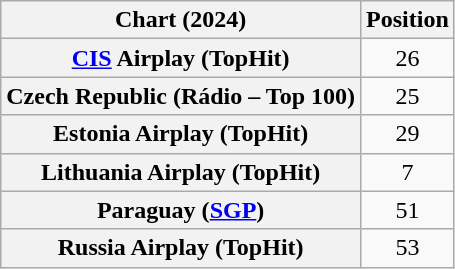<table class="wikitable plainrowheaders sortable" style="text-align:center">
<tr>
<th scope="col">Chart (2024)</th>
<th scope="col">Position</th>
</tr>
<tr>
<th scope="row"><a href='#'>CIS</a> Airplay (TopHit)</th>
<td>26</td>
</tr>
<tr>
<th scope="row">Czech Republic (Rádio – Top 100)</th>
<td>25</td>
</tr>
<tr>
<th scope="row">Estonia Airplay (TopHit)</th>
<td>29</td>
</tr>
<tr>
<th scope="row">Lithuania Airplay (TopHit)</th>
<td>7</td>
</tr>
<tr>
<th scope="row">Paraguay (<a href='#'>SGP</a>)</th>
<td>51</td>
</tr>
<tr>
<th scope="row">Russia Airplay (TopHit)</th>
<td>53</td>
</tr>
</table>
